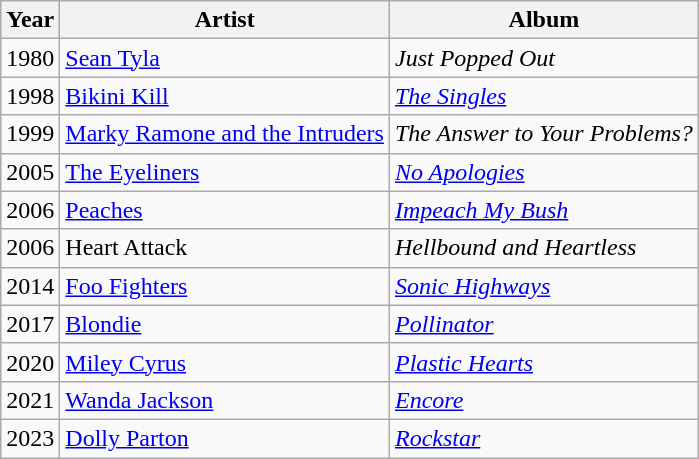<table class="wikitable">
<tr>
<th>Year</th>
<th>Artist</th>
<th>Album</th>
</tr>
<tr>
<td>1980</td>
<td><a href='#'>Sean Tyla</a></td>
<td><em>Just Popped Out</em></td>
</tr>
<tr>
<td>1998</td>
<td><a href='#'>Bikini Kill</a></td>
<td><em><a href='#'>The Singles</a></em></td>
</tr>
<tr>
<td>1999</td>
<td><a href='#'>Marky Ramone and the Intruders</a></td>
<td><em>The Answer to Your Problems?</em></td>
</tr>
<tr>
<td>2005</td>
<td><a href='#'>The Eyeliners</a></td>
<td><em><a href='#'>No Apologies</a></em></td>
</tr>
<tr>
<td>2006</td>
<td><a href='#'>Peaches</a></td>
<td><em><a href='#'>Impeach My Bush</a></em></td>
</tr>
<tr>
<td>2006</td>
<td>Heart Attack</td>
<td><em>Hellbound and Heartless</em></td>
</tr>
<tr>
<td>2014</td>
<td><a href='#'>Foo Fighters</a></td>
<td><em><a href='#'>Sonic Highways</a></em></td>
</tr>
<tr>
<td>2017</td>
<td><a href='#'>Blondie</a></td>
<td><em><a href='#'>Pollinator</a></em></td>
</tr>
<tr>
<td>2020</td>
<td><a href='#'>Miley Cyrus</a></td>
<td><em><a href='#'>Plastic Hearts</a></em></td>
</tr>
<tr>
<td>2021</td>
<td><a href='#'>Wanda Jackson</a></td>
<td><em><a href='#'>Encore</a></em></td>
</tr>
<tr>
<td>2023</td>
<td><a href='#'>Dolly Parton</a></td>
<td><em><a href='#'>Rockstar</a></em></td>
</tr>
</table>
